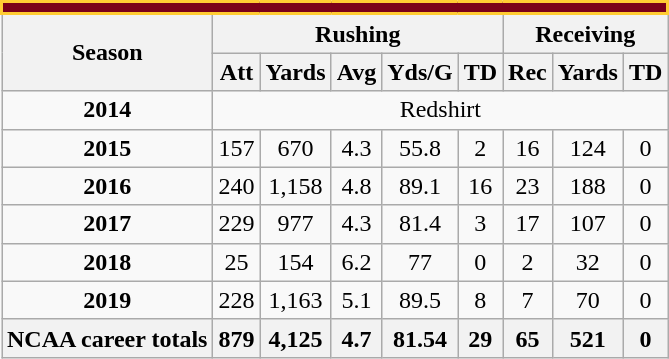<table class=wikitable style="text-align:center;">
<tr>
<td ! colspan="14" style="background: #7A0019; border: 2px solid #FFCC33; color:#FFCC33;"></td>
</tr>
<tr>
<th rowspan=2>Season</th>
<th colspan=5>Rushing</th>
<th colspan=3>Receiving</th>
</tr>
<tr>
<th>Att</th>
<th>Yards</th>
<th>Avg</th>
<th>Yds/G</th>
<th>TD</th>
<th>Rec</th>
<th>Yards</th>
<th>TD</th>
</tr>
<tr>
<td><strong>2014</strong></td>
<td colspan=8>Redshirt</td>
</tr>
<tr>
<td><strong>2015</strong></td>
<td>157</td>
<td>670</td>
<td>4.3</td>
<td>55.8</td>
<td>2</td>
<td>16</td>
<td>124</td>
<td>0</td>
</tr>
<tr>
<td><strong>2016</strong></td>
<td>240</td>
<td>1,158</td>
<td>4.8</td>
<td>89.1</td>
<td>16</td>
<td>23</td>
<td>188</td>
<td>0</td>
</tr>
<tr>
<td><strong>2017</strong></td>
<td>229</td>
<td>977</td>
<td>4.3</td>
<td>81.4</td>
<td>3</td>
<td>17</td>
<td>107</td>
<td>0</td>
</tr>
<tr>
<td><strong>2018</strong></td>
<td>25</td>
<td>154</td>
<td>6.2</td>
<td>77</td>
<td>0</td>
<td>2</td>
<td>32</td>
<td>0</td>
</tr>
<tr>
<td><strong>2019</strong></td>
<td>228</td>
<td>1,163</td>
<td>5.1</td>
<td>89.5</td>
<td>8</td>
<td>7</td>
<td>70</td>
<td>0</td>
</tr>
<tr>
<th>NCAA career totals</th>
<th>879</th>
<th>4,125</th>
<th>4.7</th>
<th>81.54</th>
<th>29</th>
<th>65</th>
<th>521</th>
<th>0</th>
</tr>
</table>
